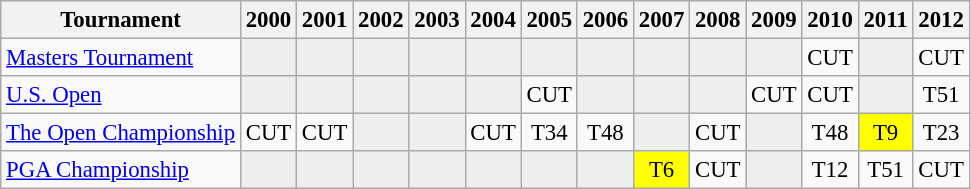<table class="wikitable" style="font-size:95%;text-align:center;">
<tr>
<th>Tournament</th>
<th>2000</th>
<th>2001</th>
<th>2002</th>
<th>2003</th>
<th>2004</th>
<th>2005</th>
<th>2006</th>
<th>2007</th>
<th>2008</th>
<th>2009</th>
<th>2010</th>
<th>2011</th>
<th>2012</th>
</tr>
<tr>
<td align=left><a href='#'>Masters Tournament</a></td>
<td style="background:#eeeeee;"></td>
<td style="background:#eeeeee;"></td>
<td style="background:#eeeeee;"></td>
<td style="background:#eeeeee;"></td>
<td style="background:#eeeeee;"></td>
<td style="background:#eeeeee;"></td>
<td style="background:#eeeeee;"></td>
<td style="background:#eeeeee;"></td>
<td style="background:#eeeeee;"></td>
<td style="background:#eeeeee;"></td>
<td>CUT</td>
<td style="background:#eeeeee;"></td>
<td>CUT</td>
</tr>
<tr>
<td align=left><a href='#'>U.S. Open</a></td>
<td style="background:#eeeeee;"></td>
<td style="background:#eeeeee;"></td>
<td style="background:#eeeeee;"></td>
<td style="background:#eeeeee;"></td>
<td style="background:#eeeeee;"></td>
<td>CUT</td>
<td style="background:#eeeeee;"></td>
<td style="background:#eeeeee;"></td>
<td style="background:#eeeeee;"></td>
<td>CUT</td>
<td>CUT</td>
<td style="background:#eeeeee;"></td>
<td>T51</td>
</tr>
<tr>
<td align=left><a href='#'>The Open Championship</a></td>
<td>CUT</td>
<td>CUT</td>
<td style="background:#eeeeee;"></td>
<td style="background:#eeeeee;"></td>
<td>CUT</td>
<td>T34</td>
<td>T48</td>
<td style="background:#eeeeee;"></td>
<td>CUT</td>
<td style="background:#eeeeee;"></td>
<td>T48</td>
<td style="background:yellow;">T9</td>
<td>T23</td>
</tr>
<tr>
<td align=left><a href='#'>PGA Championship</a></td>
<td style="background:#eeeeee;"></td>
<td style="background:#eeeeee;"></td>
<td style="background:#eeeeee;"></td>
<td style="background:#eeeeee;"></td>
<td style="background:#eeeeee;"></td>
<td style="background:#eeeeee;"></td>
<td style="background:#eeeeee;"></td>
<td style="background:yellow;">T6</td>
<td>CUT</td>
<td style="background:#eeeeee;"></td>
<td>T12</td>
<td>T51</td>
<td>CUT</td>
</tr>
</table>
